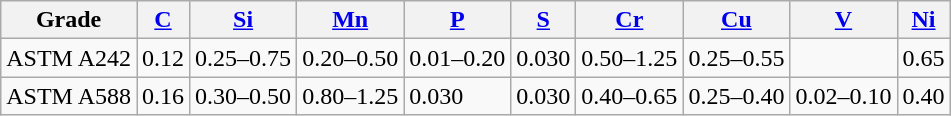<table class="wikitable">
<tr>
<th>Grade</th>
<th><a href='#'>C</a></th>
<th><a href='#'>Si</a></th>
<th><a href='#'>Mn</a></th>
<th><a href='#'>P</a></th>
<th><a href='#'>S</a></th>
<th><a href='#'>Cr</a></th>
<th><a href='#'>Cu</a></th>
<th><a href='#'>V</a></th>
<th><a href='#'>Ni</a></th>
</tr>
<tr>
<td>ASTM A242</td>
<td>0.12</td>
<td>0.25–0.75</td>
<td>0.20–0.50</td>
<td>0.01–0.20</td>
<td>0.030</td>
<td>0.50–1.25</td>
<td>0.25–0.55</td>
<td></td>
<td>0.65</td>
</tr>
<tr>
<td>ASTM A588</td>
<td>0.16</td>
<td>0.30–0.50</td>
<td>0.80–1.25</td>
<td>0.030</td>
<td>0.030</td>
<td>0.40–0.65</td>
<td>0.25–0.40</td>
<td>0.02–0.10</td>
<td>0.40</td>
</tr>
</table>
